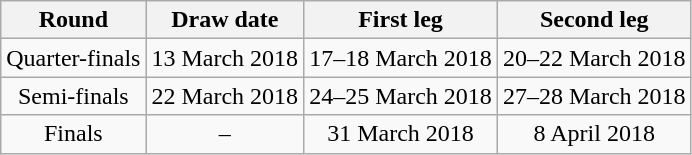<table class="wikitable" border="1">
<tr align="center">
<th>Round</th>
<th>Draw date</th>
<th>First leg</th>
<th>Second leg</th>
</tr>
<tr align="center">
<td>Quarter-finals</td>
<td>13 March 2018</td>
<td>17–18 March 2018</td>
<td>20–22 March 2018</td>
</tr>
<tr align="center">
<td>Semi-finals</td>
<td>22 March 2018</td>
<td>24–25 March 2018</td>
<td>27–28 March 2018</td>
</tr>
<tr align="center">
<td>Finals</td>
<td>–</td>
<td>31 March 2018</td>
<td>8 April 2018</td>
</tr>
</table>
